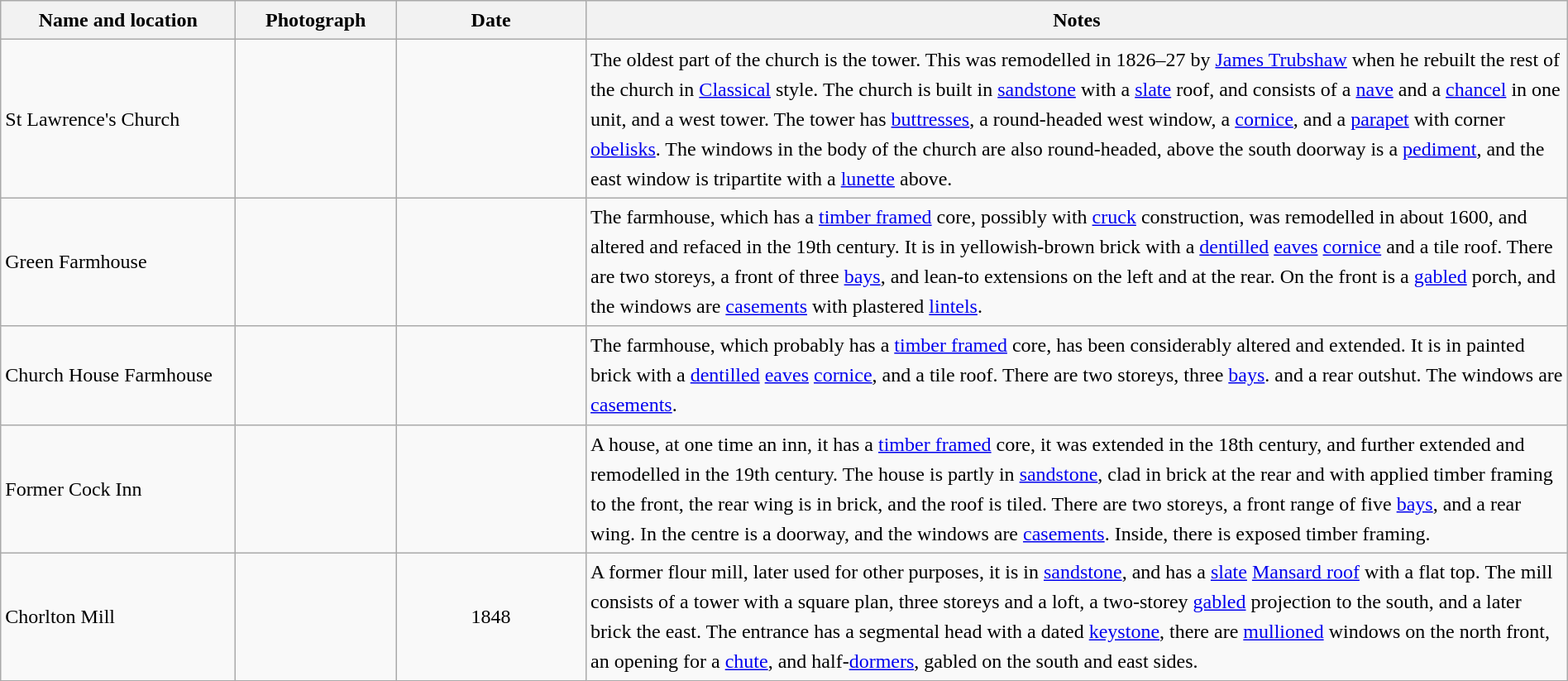<table class="wikitable sortable plainrowheaders" style="width:100%;border:0px;text-align:left;line-height:150%;">
<tr>
<th scope="col"  style="width:150px">Name and location</th>
<th scope="col"  style="width:100px" class="unsortable">Photograph</th>
<th scope="col"  style="width:120px">Date</th>
<th scope="col"  style="width:650px" class="unsortable">Notes</th>
</tr>
<tr>
<td>St Lawrence's Church<br><small></small></td>
<td></td>
<td align="center"></td>
<td>The oldest part of the church is the tower.  This was remodelled in 1826–27 by <a href='#'>James Trubshaw</a> when he rebuilt the rest of the church in <a href='#'>Classical</a> style.  The church is built in <a href='#'>sandstone</a> with a <a href='#'>slate</a> roof, and consists of a <a href='#'>nave</a> and a <a href='#'>chancel</a> in one unit, and a west tower.  The tower has <a href='#'>buttresses</a>, a round-headed west window, a <a href='#'>cornice</a>, and a <a href='#'>parapet</a> with corner <a href='#'>obelisks</a>.  The windows in the body of the church are also round-headed, above the south doorway is a <a href='#'>pediment</a>, and the east window is tripartite with a <a href='#'>lunette</a> above.</td>
</tr>
<tr>
<td>Green Farmhouse<br><small></small></td>
<td></td>
<td align="center"></td>
<td>The farmhouse, which has a <a href='#'>timber framed</a> core, possibly with <a href='#'>cruck</a> construction, was remodelled in about 1600, and altered and refaced in the 19th century.  It is in yellowish-brown brick with a <a href='#'>dentilled</a> <a href='#'>eaves</a> <a href='#'>cornice</a> and a tile roof.  There are two storeys, a front of three <a href='#'>bays</a>, and lean-to extensions on the left and at the rear.  On the front is a <a href='#'>gabled</a> porch, and the windows are <a href='#'>casements</a> with plastered <a href='#'>lintels</a>.</td>
</tr>
<tr>
<td>Church House Farmhouse<br><small></small></td>
<td></td>
<td align="center"></td>
<td>The farmhouse, which probably has a <a href='#'>timber framed</a> core, has been considerably altered and extended.  It is in painted brick with a <a href='#'>dentilled</a> <a href='#'>eaves</a> <a href='#'>cornice</a>, and a tile roof.  There are two storeys, three <a href='#'>bays</a>. and a rear outshut.  The windows are <a href='#'>casements</a>.</td>
</tr>
<tr>
<td>Former Cock Inn<br><small></small></td>
<td></td>
<td align="center"></td>
<td>A house, at one time an inn, it has a <a href='#'>timber framed</a> core, it was extended in the 18th century, and further extended and remodelled in the 19th century.  The house is partly in <a href='#'>sandstone</a>, clad in brick at the rear and with applied timber framing to the front, the rear wing is in brick, and the roof is tiled.  There are two storeys, a front range of five <a href='#'>bays</a>, and a rear wing.  In the centre is a doorway, and the windows are <a href='#'>casements</a>.  Inside, there is exposed timber framing.</td>
</tr>
<tr>
<td>Chorlton Mill<br><small></small></td>
<td></td>
<td align="center">1848</td>
<td>A former flour mill, later used for other purposes, it is in <a href='#'>sandstone</a>, and has a <a href='#'>slate</a> <a href='#'>Mansard roof</a> with a flat top.  The mill consists of a tower with a square plan, three storeys and a loft, a two-storey <a href='#'>gabled</a> projection to the south, and a later brick  the east.  The entrance has a segmental head with a dated <a href='#'>keystone</a>, there are <a href='#'>mullioned</a> windows on the north front, an opening for a <a href='#'>chute</a>, and half-<a href='#'>dormers</a>, gabled on the south and east sides.</td>
</tr>
<tr>
</tr>
</table>
